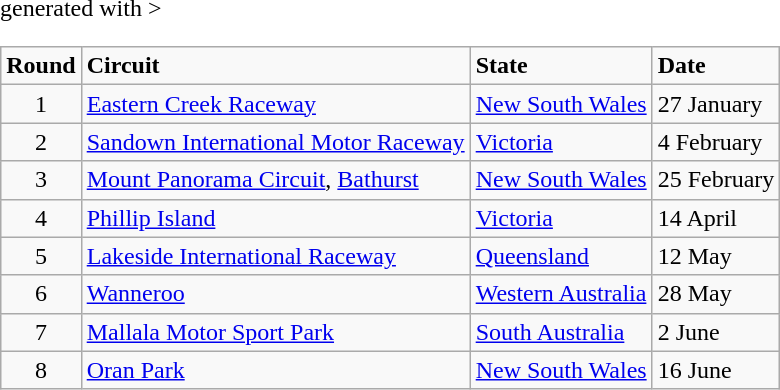<table class="wikitable" <hiddentext>generated with >
<tr style="font-weight:bold">
<td align="center">Round</td>
<td>Circuit</td>
<td>State</td>
<td>Date</td>
</tr>
<tr>
<td align="center">1</td>
<td><a href='#'>Eastern Creek Raceway</a></td>
<td><a href='#'>New South Wales</a></td>
<td>27 January</td>
</tr>
<tr>
<td align="center">2</td>
<td><a href='#'>Sandown International Motor Raceway</a></td>
<td><a href='#'>Victoria</a></td>
<td>4 February</td>
</tr>
<tr>
<td align="center">3</td>
<td><a href='#'>Mount Panorama Circuit</a>, <a href='#'>Bathurst</a></td>
<td><a href='#'>New South Wales</a></td>
<td>25 February</td>
</tr>
<tr>
<td align="center">4</td>
<td><a href='#'>Phillip Island</a></td>
<td><a href='#'>Victoria</a></td>
<td>14 April</td>
</tr>
<tr>
<td align="center">5</td>
<td><a href='#'>Lakeside International Raceway</a></td>
<td><a href='#'>Queensland</a></td>
<td>12 May</td>
</tr>
<tr>
<td align="center">6</td>
<td><a href='#'>Wanneroo</a></td>
<td><a href='#'>Western Australia</a></td>
<td>28 May</td>
</tr>
<tr>
<td align="center">7</td>
<td><a href='#'>Mallala Motor Sport Park</a></td>
<td><a href='#'>South Australia</a></td>
<td>2 June</td>
</tr>
<tr>
<td align="center">8</td>
<td><a href='#'>Oran Park</a></td>
<td><a href='#'>New South Wales</a></td>
<td>16 June</td>
</tr>
</table>
